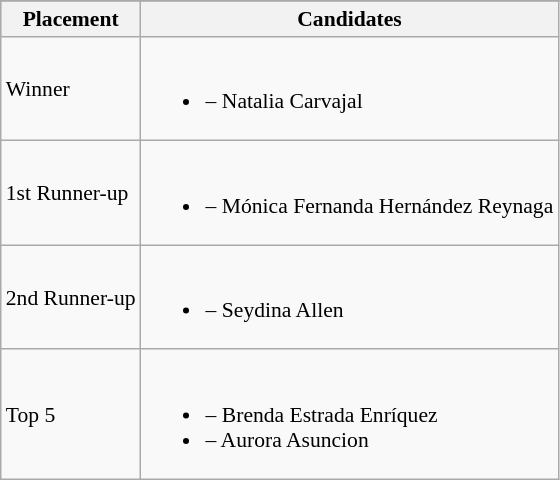<table class="wikitable sortable" style="font-size: 90%;" border="2" cellpadding="4" background: #f9f9f9;>
<tr align="center">
</tr>
<tr bgcolor="#CCCCCC" align="center">
<th>Placement</th>
<th>Candidates</th>
</tr>
<tr>
<td>Winner</td>
<td><br><ul><li> – Natalia Carvajal</li></ul></td>
</tr>
<tr>
<td>1st Runner-up</td>
<td><br><ul><li> – Mónica Fernanda Hernández Reynaga</li></ul></td>
</tr>
<tr>
<td>2nd Runner-up</td>
<td><br><ul><li> – Seydina Allen</li></ul></td>
</tr>
<tr>
<td>Top 5</td>
<td><br><ul><li> – Brenda Estrada Enríquez</li><li> – Aurora Asuncion</li></ul></td>
</tr>
</table>
